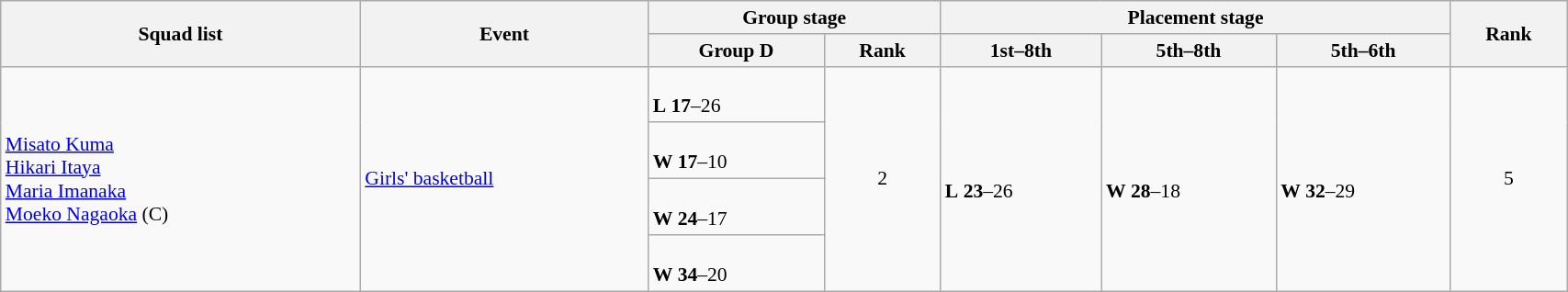<table class="wikitable" width="90%" style="text-align:left; font-size:90%">
<tr>
<th rowspan="2">Squad list</th>
<th rowspan="2">Event</th>
<th colspan="2">Group stage</th>
<th colspan="3">Placement stage</th>
<th rowspan="2">Rank</th>
</tr>
<tr>
<th>Group D</th>
<th>Rank</th>
<th>1st–8th</th>
<th>5th–8th</th>
<th>5th–6th</th>
</tr>
<tr>
<td rowspan="4"><a href='#'>Misato Kuma</a><br><a href='#'>Hikari Itaya</a><br><a href='#'>Maria Imanaka</a><br><a href='#'>Moeko Nagaoka</a> (C)</td>
<td rowspan="4"><a href='#'>Girls' basketball</a></td>
<td><br> <strong>L</strong> <strong>17</strong>–26</td>
<td rowspan="4" align=center>2</td>
<td rowspan="4"> <br> <strong>L</strong> <strong>23</strong>–26</td>
<td rowspan="4"> <br> <strong>W</strong> <strong>28</strong>–18</td>
<td rowspan="4"> <br> <strong>W</strong> <strong>32</strong>–29</td>
<td rowspan="4" align="center">5</td>
</tr>
<tr>
<td><br> <strong>W</strong> <strong>17</strong>–10</td>
</tr>
<tr>
<td><br> <strong>W</strong> <strong>24</strong>–17</td>
</tr>
<tr>
<td><br> <strong>W</strong> <strong>34</strong>–20</td>
</tr>
</table>
